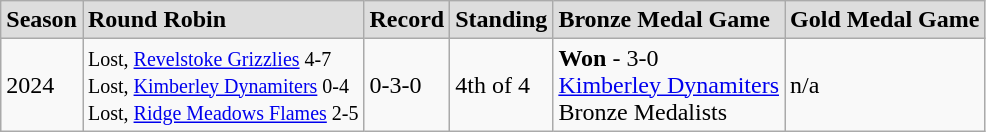<table class="wikitable">
<tr style="font-weight:bold; background-color:#dddddd;">
<td>Season</td>
<td>Round Robin</td>
<td>Record</td>
<td>Standing</td>
<td>Bronze Medal Game</td>
<td>Gold Medal Game</td>
</tr>
<tr>
<td>2024</td>
<td><small> Lost, <a href='#'>Revelstoke Grizzlies</a> 4-7<br>Lost, <a href='#'>Kimberley Dynamiters</a> 0-4<br>Lost, <a href='#'>Ridge Meadows Flames</a> 2-5</small></td>
<td>0-3-0</td>
<td>4th of 4</td>
<td><strong>Won</strong> -  3-0<br> <a href='#'>Kimberley Dynamiters</a><br>Bronze Medalists</td>
<td>n/a</td>
</tr>
</table>
